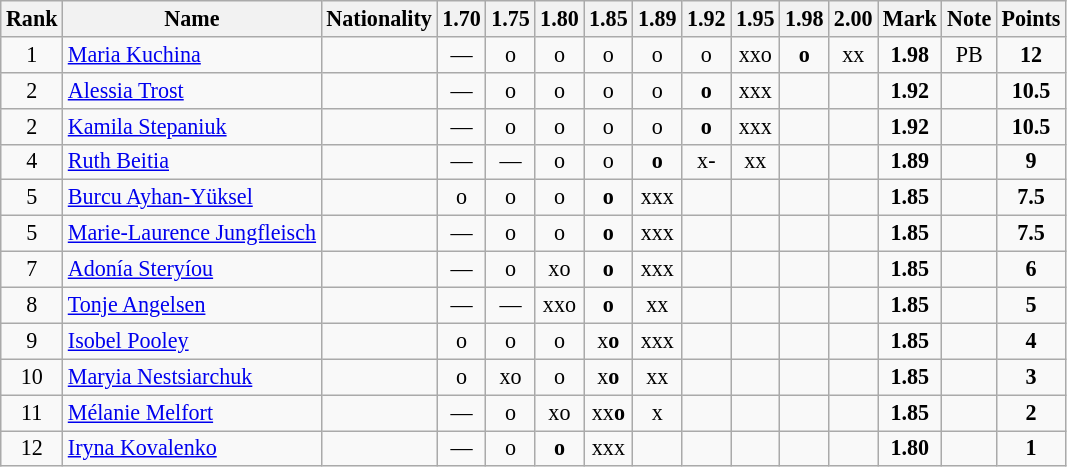<table class="wikitable sortable" style="text-align:center;font-size:92%">
<tr>
<th>Rank</th>
<th>Name</th>
<th>Nationality</th>
<th>1.70</th>
<th>1.75</th>
<th>1.80</th>
<th>1.85</th>
<th>1.89</th>
<th>1.92</th>
<th>1.95</th>
<th>1.98</th>
<th>2.00</th>
<th>Mark</th>
<th>Note</th>
<th>Points</th>
</tr>
<tr S>
<td>1</td>
<td align=left><a href='#'>Maria Kuchina</a></td>
<td align=left></td>
<td>—</td>
<td>o</td>
<td>o</td>
<td>o</td>
<td>o</td>
<td>o</td>
<td>xxo</td>
<td><strong>o</strong></td>
<td>xx</td>
<td><strong>1.98</strong></td>
<td>PB</td>
<td><strong>12</strong></td>
</tr>
<tr>
<td>2</td>
<td align=left><a href='#'>Alessia Trost</a></td>
<td align=left></td>
<td>—</td>
<td>o</td>
<td>o</td>
<td>o</td>
<td>o</td>
<td><strong>o</strong></td>
<td>xxx</td>
<td></td>
<td></td>
<td><strong>1.92</strong></td>
<td></td>
<td><strong>10.5</strong></td>
</tr>
<tr>
<td>2</td>
<td align=left><a href='#'>Kamila Stepaniuk</a></td>
<td align=left></td>
<td>—</td>
<td>o</td>
<td>o</td>
<td>o</td>
<td>o</td>
<td><strong>o</strong></td>
<td>xxx</td>
<td></td>
<td></td>
<td><strong>1.92</strong></td>
<td></td>
<td><strong>10.5</strong></td>
</tr>
<tr>
<td>4</td>
<td align=left><a href='#'>Ruth Beitia</a></td>
<td align=left></td>
<td>—</td>
<td>—</td>
<td>o</td>
<td>o</td>
<td><strong>o</strong></td>
<td>x-</td>
<td>xx</td>
<td></td>
<td></td>
<td><strong>1.89</strong></td>
<td></td>
<td><strong>9</strong></td>
</tr>
<tr>
<td>5</td>
<td align=left><a href='#'>Burcu Ayhan-Yüksel</a></td>
<td align=left></td>
<td>o</td>
<td>o</td>
<td>o</td>
<td><strong>o</strong></td>
<td>xxx</td>
<td></td>
<td></td>
<td></td>
<td></td>
<td><strong>1.85</strong></td>
<td></td>
<td><strong>7.5</strong></td>
</tr>
<tr>
<td>5</td>
<td align=left><a href='#'>Marie-Laurence Jungfleisch</a></td>
<td align=left></td>
<td>—</td>
<td>o</td>
<td>o</td>
<td><strong>o</strong></td>
<td>xxx</td>
<td></td>
<td></td>
<td></td>
<td></td>
<td><strong>1.85</strong></td>
<td></td>
<td><strong>7.5</strong></td>
</tr>
<tr>
<td>7</td>
<td align=left><a href='#'>Adonía Steryíou</a></td>
<td align=left></td>
<td>—</td>
<td>o</td>
<td>xo</td>
<td><strong>o</strong></td>
<td>xxx</td>
<td></td>
<td></td>
<td></td>
<td></td>
<td><strong>1.85</strong></td>
<td></td>
<td><strong>6</strong></td>
</tr>
<tr>
<td>8</td>
<td align=left><a href='#'>Tonje Angelsen</a></td>
<td align=left></td>
<td>—</td>
<td>—</td>
<td>xxo</td>
<td><strong>o</strong></td>
<td>xx</td>
<td></td>
<td></td>
<td></td>
<td></td>
<td><strong>1.85</strong></td>
<td></td>
<td><strong>5</strong></td>
</tr>
<tr>
<td>9</td>
<td align=left><a href='#'>Isobel Pooley</a></td>
<td align=left></td>
<td>o</td>
<td>o</td>
<td>o</td>
<td>x<strong>o</strong></td>
<td>xxx</td>
<td></td>
<td></td>
<td></td>
<td></td>
<td><strong>1.85</strong></td>
<td></td>
<td><strong>4</strong></td>
</tr>
<tr>
<td>10</td>
<td align=left><a href='#'>Maryia Nestsiarchuk</a></td>
<td align=left></td>
<td>o</td>
<td>xo</td>
<td>o</td>
<td>x<strong>o</strong></td>
<td>xx</td>
<td></td>
<td></td>
<td></td>
<td></td>
<td><strong>1.85</strong></td>
<td></td>
<td><strong>3</strong></td>
</tr>
<tr>
<td>11</td>
<td align=left><a href='#'>Mélanie Melfort</a></td>
<td align=left></td>
<td>—</td>
<td>o</td>
<td>xo</td>
<td>xx<strong>o</strong></td>
<td>x</td>
<td></td>
<td></td>
<td></td>
<td></td>
<td><strong>1.85</strong></td>
<td></td>
<td><strong>2</strong></td>
</tr>
<tr>
<td>12</td>
<td align=left><a href='#'>Iryna Kovalenko</a></td>
<td align=left></td>
<td>—</td>
<td>o</td>
<td><strong>o</strong></td>
<td>xxx</td>
<td></td>
<td></td>
<td></td>
<td></td>
<td></td>
<td><strong>1.80</strong></td>
<td></td>
<td><strong>1</strong></td>
</tr>
</table>
